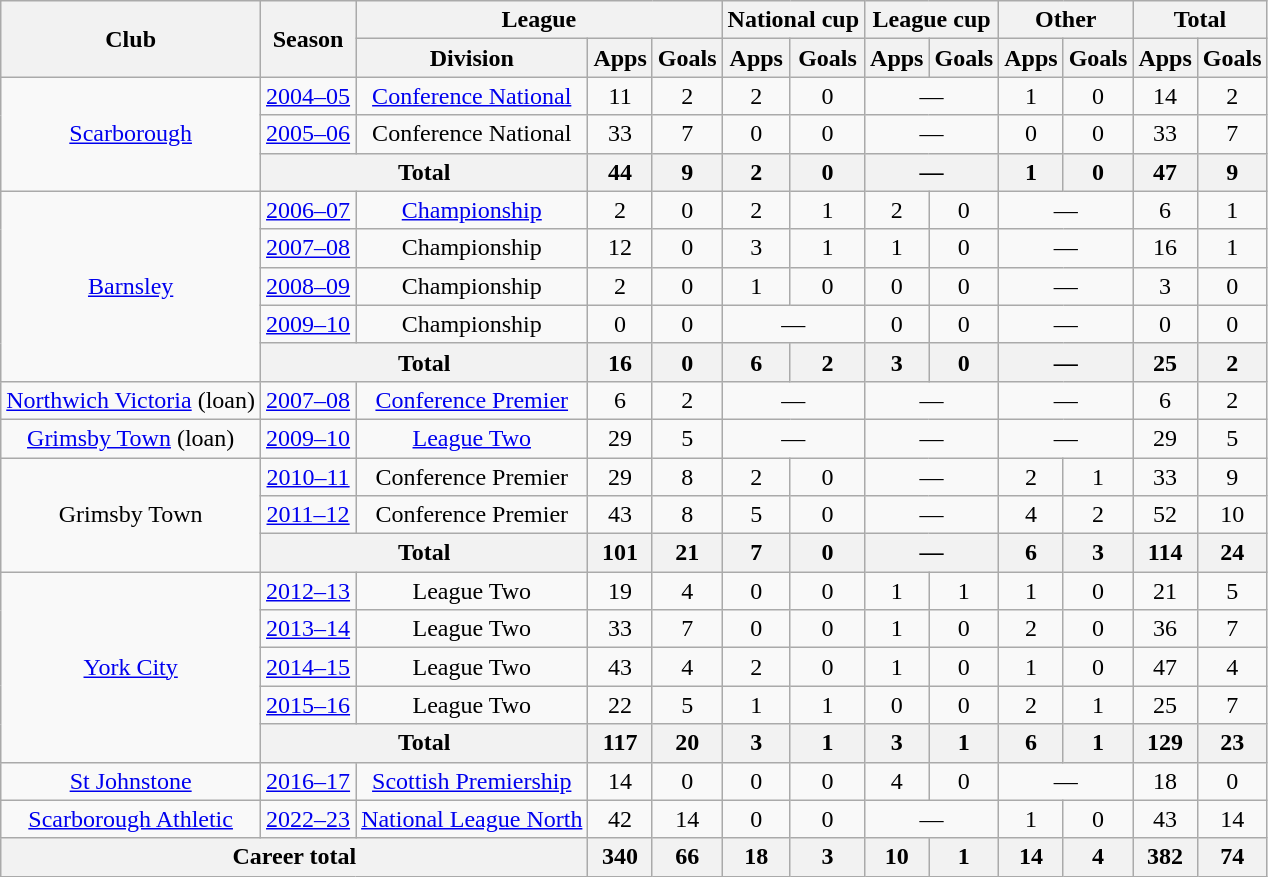<table class="wikitable" style="text-align: center;">
<tr>
<th rowspan=2>Club</th>
<th rowspan=2>Season</th>
<th colspan=3>League</th>
<th colspan=2>National cup</th>
<th colspan=2>League cup</th>
<th colspan=2>Other</th>
<th colspan=2>Total</th>
</tr>
<tr>
<th>Division</th>
<th>Apps</th>
<th>Goals</th>
<th>Apps</th>
<th>Goals</th>
<th>Apps</th>
<th>Goals</th>
<th>Apps</th>
<th>Goals</th>
<th>Apps</th>
<th>Goals</th>
</tr>
<tr>
<td rowspan=3><a href='#'>Scarborough</a></td>
<td><a href='#'>2004–05</a></td>
<td><a href='#'>Conference National</a></td>
<td>11</td>
<td>2</td>
<td>2</td>
<td>0</td>
<td colspan=2>—</td>
<td>1</td>
<td>0</td>
<td>14</td>
<td>2</td>
</tr>
<tr>
<td><a href='#'>2005–06</a></td>
<td>Conference National</td>
<td>33</td>
<td>7</td>
<td>0</td>
<td>0</td>
<td colspan=2>—</td>
<td>0</td>
<td>0</td>
<td>33</td>
<td>7</td>
</tr>
<tr>
<th colspan=2>Total</th>
<th>44</th>
<th>9</th>
<th>2</th>
<th>0</th>
<th colspan=2>—</th>
<th>1</th>
<th>0</th>
<th>47</th>
<th>9</th>
</tr>
<tr>
<td rowspan=5><a href='#'>Barnsley</a></td>
<td><a href='#'>2006–07</a></td>
<td><a href='#'>Championship</a></td>
<td>2</td>
<td>0</td>
<td>2</td>
<td>1</td>
<td>2</td>
<td>0</td>
<td colspan=2>—</td>
<td>6</td>
<td>1</td>
</tr>
<tr>
<td><a href='#'>2007–08</a></td>
<td>Championship</td>
<td>12</td>
<td>0</td>
<td>3</td>
<td>1</td>
<td>1</td>
<td>0</td>
<td colspan=2>—</td>
<td>16</td>
<td>1</td>
</tr>
<tr>
<td><a href='#'>2008–09</a></td>
<td>Championship</td>
<td>2</td>
<td>0</td>
<td>1</td>
<td>0</td>
<td>0</td>
<td>0</td>
<td colspan=2>—</td>
<td>3</td>
<td>0</td>
</tr>
<tr>
<td><a href='#'>2009–10</a></td>
<td>Championship</td>
<td>0</td>
<td>0</td>
<td colspan=2>—</td>
<td>0</td>
<td>0</td>
<td colspan=2>—</td>
<td>0</td>
<td>0</td>
</tr>
<tr>
<th colspan=2>Total</th>
<th>16</th>
<th>0</th>
<th>6</th>
<th>2</th>
<th>3</th>
<th>0</th>
<th colspan=2>—</th>
<th>25</th>
<th>2</th>
</tr>
<tr>
<td><a href='#'>Northwich Victoria</a> (loan)</td>
<td><a href='#'>2007–08</a></td>
<td><a href='#'>Conference Premier</a></td>
<td>6</td>
<td>2</td>
<td colspan=2>—</td>
<td colspan=2>—</td>
<td colspan=2>—</td>
<td>6</td>
<td>2</td>
</tr>
<tr>
<td><a href='#'>Grimsby Town</a> (loan)</td>
<td><a href='#'>2009–10</a></td>
<td><a href='#'>League Two</a></td>
<td>29</td>
<td>5</td>
<td colspan=2>—</td>
<td colspan=2>—</td>
<td colspan=2>—</td>
<td>29</td>
<td>5</td>
</tr>
<tr>
<td rowspan=3>Grimsby Town</td>
<td><a href='#'>2010–11</a></td>
<td>Conference Premier</td>
<td>29</td>
<td>8</td>
<td>2</td>
<td>0</td>
<td colspan=2>—</td>
<td>2</td>
<td>1</td>
<td>33</td>
<td>9</td>
</tr>
<tr>
<td><a href='#'>2011–12</a></td>
<td>Conference Premier</td>
<td>43</td>
<td>8</td>
<td>5</td>
<td>0</td>
<td colspan=2>—</td>
<td>4</td>
<td>2</td>
<td>52</td>
<td>10</td>
</tr>
<tr>
<th colspan=2>Total</th>
<th>101</th>
<th>21</th>
<th>7</th>
<th>0</th>
<th colspan=2>—</th>
<th>6</th>
<th>3</th>
<th>114</th>
<th>24</th>
</tr>
<tr>
<td rowspan=5><a href='#'>York City</a></td>
<td><a href='#'>2012–13</a></td>
<td>League Two</td>
<td>19</td>
<td>4</td>
<td>0</td>
<td>0</td>
<td>1</td>
<td>1</td>
<td>1</td>
<td>0</td>
<td>21</td>
<td>5</td>
</tr>
<tr>
<td><a href='#'>2013–14</a></td>
<td>League Two</td>
<td>33</td>
<td>7</td>
<td>0</td>
<td>0</td>
<td>1</td>
<td>0</td>
<td>2</td>
<td>0</td>
<td>36</td>
<td>7</td>
</tr>
<tr>
<td><a href='#'>2014–15</a></td>
<td>League Two</td>
<td>43</td>
<td>4</td>
<td>2</td>
<td>0</td>
<td>1</td>
<td>0</td>
<td>1</td>
<td>0</td>
<td>47</td>
<td>4</td>
</tr>
<tr>
<td><a href='#'>2015–16</a></td>
<td>League Two</td>
<td>22</td>
<td>5</td>
<td>1</td>
<td>1</td>
<td>0</td>
<td>0</td>
<td>2</td>
<td>1</td>
<td>25</td>
<td>7</td>
</tr>
<tr>
<th colspan=2>Total</th>
<th>117</th>
<th>20</th>
<th>3</th>
<th>1</th>
<th>3</th>
<th>1</th>
<th>6</th>
<th>1</th>
<th>129</th>
<th>23</th>
</tr>
<tr>
<td><a href='#'>St Johnstone</a></td>
<td><a href='#'>2016–17</a></td>
<td><a href='#'>Scottish Premiership</a></td>
<td>14</td>
<td>0</td>
<td>0</td>
<td>0</td>
<td>4</td>
<td>0</td>
<td colspan=2>—</td>
<td>18</td>
<td>0</td>
</tr>
<tr>
<td><a href='#'>Scarborough Athletic</a></td>
<td><a href='#'>2022–23</a></td>
<td><a href='#'>National League North</a></td>
<td>42</td>
<td>14</td>
<td>0</td>
<td>0</td>
<td colspan=2>—</td>
<td>1</td>
<td>0</td>
<td>43</td>
<td>14</td>
</tr>
<tr>
<th colspan=3>Career total</th>
<th>340</th>
<th>66</th>
<th>18</th>
<th>3</th>
<th>10</th>
<th>1</th>
<th>14</th>
<th>4</th>
<th>382</th>
<th>74</th>
</tr>
</table>
